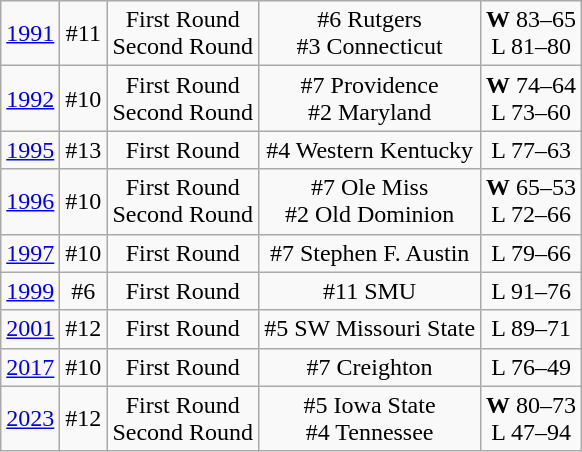<table class="wikitable">
<tr align="center">
<td><a href='#'>1991</a></td>
<td>#11</td>
<td>First Round<br>Second Round</td>
<td>#6 Rutgers<br>#3 Connecticut</td>
<td><strong>W</strong> 83–65<br>L 81–80</td>
</tr>
<tr align="center">
<td><a href='#'>1992</a></td>
<td>#10</td>
<td>First Round<br>Second Round</td>
<td>#7 Providence<br>#2 Maryland</td>
<td><strong>W</strong> 74–64<br>L 73–60</td>
</tr>
<tr align="center">
<td><a href='#'>1995</a></td>
<td>#13</td>
<td>First Round</td>
<td>#4 Western Kentucky</td>
<td>L 77–63</td>
</tr>
<tr align="center">
<td><a href='#'>1996</a></td>
<td>#10</td>
<td>First Round<br>Second Round</td>
<td>#7 Ole Miss<br>#2 Old Dominion</td>
<td><strong>W</strong> 65–53<br>L 72–66</td>
</tr>
<tr align="center">
<td><a href='#'>1997</a></td>
<td>#10</td>
<td>First Round</td>
<td>#7 Stephen F. Austin</td>
<td>L 79–66</td>
</tr>
<tr align="center">
<td><a href='#'>1999</a></td>
<td>#6</td>
<td>First Round</td>
<td>#11 SMU</td>
<td>L 91–76</td>
</tr>
<tr align="center">
<td><a href='#'>2001</a></td>
<td>#12</td>
<td>First Round</td>
<td>#5 SW Missouri State</td>
<td>L 89–71</td>
</tr>
<tr align="center">
<td><a href='#'>2017</a></td>
<td>#10</td>
<td>First Round</td>
<td>#7 Creighton</td>
<td>L 76–49</td>
</tr>
<tr align="center">
<td><a href='#'>2023</a></td>
<td>#12</td>
<td>First Round<br>Second Round</td>
<td>#5 Iowa State<br>#4 Tennessee</td>
<td><strong>W</strong> 80–73<br>L 47–94</td>
</tr>
</table>
